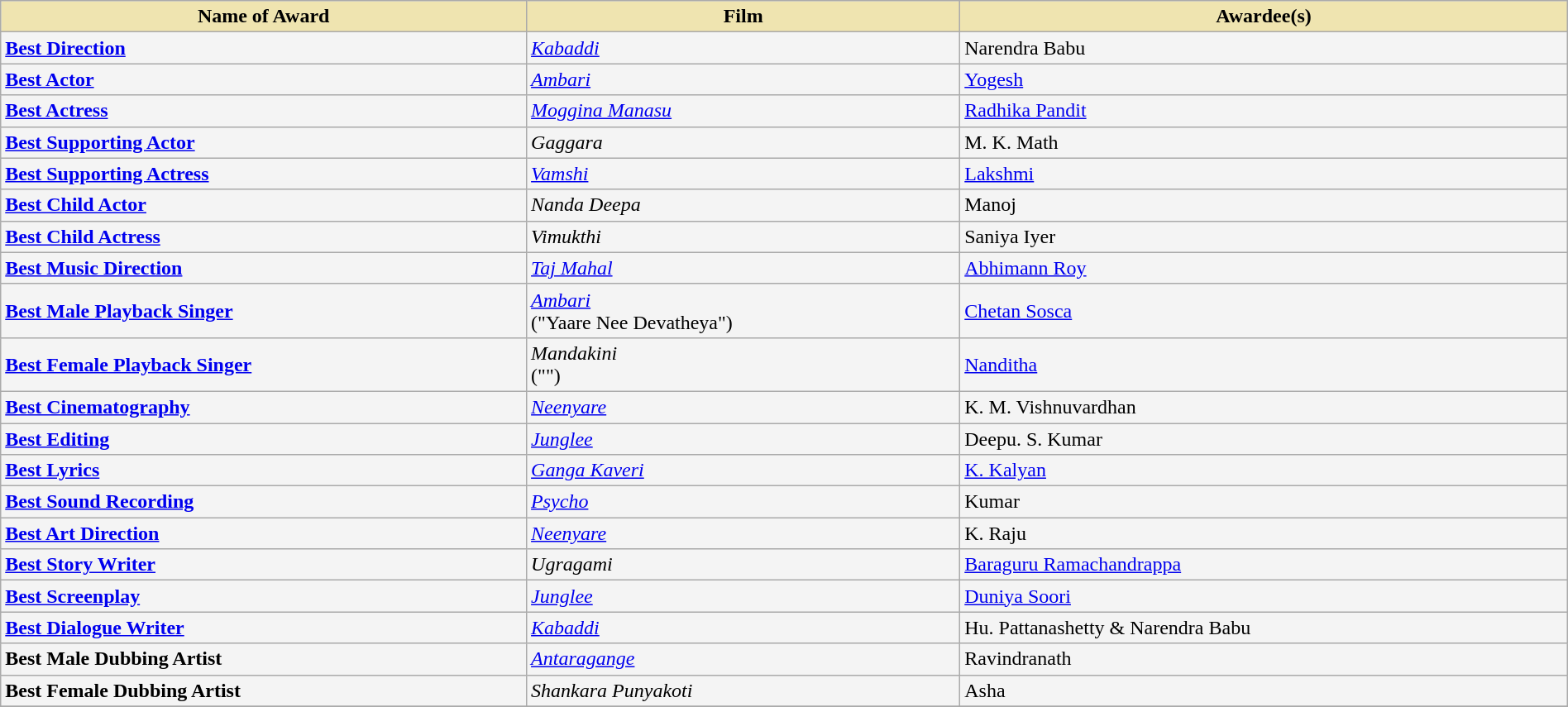<table class="wikitable" style="width:100%;">
<tr>
<th style="background-color:#EFE4B0;">Name of Award</th>
<th style="background-color:#EFE4B0;">Film</th>
<th style="background-color:#EFE4B0;">Awardee(s)</th>
</tr>
<tr style="background-color:#F4F4F4">
<td><strong><a href='#'>Best Direction</a></strong></td>
<td><em><a href='#'>Kabaddi</a></em></td>
<td>Narendra Babu</td>
</tr>
<tr style="background-color:#F4F4F4">
<td><strong><a href='#'>Best Actor</a></strong></td>
<td><em><a href='#'>Ambari</a></em></td>
<td><a href='#'>Yogesh</a></td>
</tr>
<tr style="background-color:#F4F4F4">
<td><strong><a href='#'>Best Actress</a></strong></td>
<td><em><a href='#'>Moggina Manasu</a></em></td>
<td><a href='#'>Radhika Pandit</a></td>
</tr>
<tr style="background-color:#F4F4F4">
<td><strong><a href='#'>Best Supporting Actor</a></strong></td>
<td><em>Gaggara</em></td>
<td>M. K. Math</td>
</tr>
<tr style="background-color:#F4F4F4">
<td><strong><a href='#'>Best Supporting Actress</a></strong></td>
<td><em><a href='#'>Vamshi</a></em></td>
<td><a href='#'>Lakshmi</a></td>
</tr>
<tr style="background-color:#F4F4F4">
<td><strong><a href='#'>Best Child Actor</a></strong></td>
<td><em>Nanda Deepa</em></td>
<td>Manoj</td>
</tr>
<tr style="background-color:#F4F4F4">
<td><strong><a href='#'>Best Child Actress</a></strong></td>
<td><em>Vimukthi</em></td>
<td>Saniya Iyer</td>
</tr>
<tr style="background-color:#F4F4F4">
<td><strong><a href='#'>Best Music Direction</a></strong></td>
<td><em><a href='#'>Taj Mahal</a></em></td>
<td><a href='#'>Abhimann Roy</a></td>
</tr>
<tr style="background-color:#F4F4F4">
<td><strong><a href='#'>Best Male Playback Singer</a></strong></td>
<td><em><a href='#'>Ambari</a></em><br>("Yaare Nee Devatheya")</td>
<td><a href='#'>Chetan Sosca</a></td>
</tr>
<tr style="background-color:#F4F4F4">
<td><strong><a href='#'>Best Female Playback Singer</a></strong></td>
<td><em>Mandakini</em><br>("")</td>
<td><a href='#'>Nanditha</a></td>
</tr>
<tr style="background-color:#F4F4F4">
<td><strong><a href='#'>Best Cinematography</a></strong></td>
<td><em><a href='#'>Neenyare</a></em></td>
<td>K. M. Vishnuvardhan</td>
</tr>
<tr style="background-color:#F4F4F4">
<td><strong><a href='#'>Best Editing</a></strong></td>
<td><em><a href='#'>Junglee</a></em></td>
<td>Deepu. S. Kumar</td>
</tr>
<tr style="background-color:#F4F4F4">
<td><strong><a href='#'>Best Lyrics</a></strong></td>
<td><em><a href='#'>Ganga Kaveri</a></em></td>
<td><a href='#'>K. Kalyan</a></td>
</tr>
<tr style="background-color:#F4F4F4">
<td><strong><a href='#'>Best Sound Recording</a></strong></td>
<td><em><a href='#'>Psycho</a></em></td>
<td>Kumar</td>
</tr>
<tr style="background-color:#F4F4F4">
<td><strong><a href='#'>Best Art Direction</a></strong></td>
<td><em><a href='#'>Neenyare</a></em></td>
<td>K. Raju</td>
</tr>
<tr style="background-color:#F4F4F4">
<td><strong><a href='#'>Best Story Writer</a></strong></td>
<td><em>Ugragami</em></td>
<td><a href='#'>Baraguru Ramachandrappa</a></td>
</tr>
<tr style="background-color:#F4F4F4">
<td><strong><a href='#'>Best Screenplay</a></strong></td>
<td><em><a href='#'>Junglee</a></em></td>
<td><a href='#'>Duniya Soori</a></td>
</tr>
<tr style="background-color:#F4F4F4">
<td><strong><a href='#'>Best Dialogue Writer</a></strong></td>
<td><em><a href='#'>Kabaddi</a></em></td>
<td>Hu. Pattanashetty & Narendra Babu</td>
</tr>
<tr style="background-color:#F4F4F4">
<td><strong>Best Male Dubbing Artist</strong></td>
<td><em><a href='#'>Antaragange</a></em></td>
<td>Ravindranath</td>
</tr>
<tr style="background-color:#F4F4F4">
<td><strong>Best Female Dubbing Artist</strong></td>
<td><em>Shankara Punyakoti</em></td>
<td>Asha</td>
</tr>
<tr style="background-color:#F4F4F4">
</tr>
</table>
